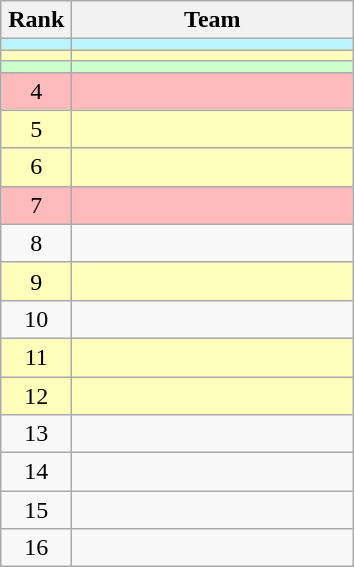<table class="wikitable">
<tr>
<th width=40>Rank</th>
<th width=180>Team</th>
</tr>
<tr bgcolor=#BBF3FF>
<td align=center></td>
<td></td>
</tr>
<tr bgcolor=#FFFFBB>
<td align=center></td>
<td></td>
</tr>
<tr bgcolor=#ccffcc>
<td align=center></td>
<td></td>
</tr>
<tr bgcolor=#FFBBBB>
<td align=center>4</td>
<td></td>
</tr>
<tr bgcolor=#FFFFBB>
<td align=center>5</td>
<td></td>
</tr>
<tr bgcolor=#FFFFBB>
<td align=center>6</td>
<td></td>
</tr>
<tr bgcolor=#FFBBBB>
<td align=center>7</td>
<td></td>
</tr>
<tr>
<td align=center>8</td>
<td></td>
</tr>
<tr bgcolor=#FFFFBB>
<td align=center>9</td>
<td></td>
</tr>
<tr>
<td align=center>10</td>
<td></td>
</tr>
<tr bgcolor=#FFFFBB>
<td align=center>11</td>
<td></td>
</tr>
<tr bgcolor=#FFFFBB>
<td align=center>12</td>
<td></td>
</tr>
<tr>
<td align=center>13</td>
<td></td>
</tr>
<tr>
<td align=center>14</td>
<td></td>
</tr>
<tr>
<td align=center>15</td>
<td></td>
</tr>
<tr>
<td align=center>16</td>
<td></td>
</tr>
</table>
